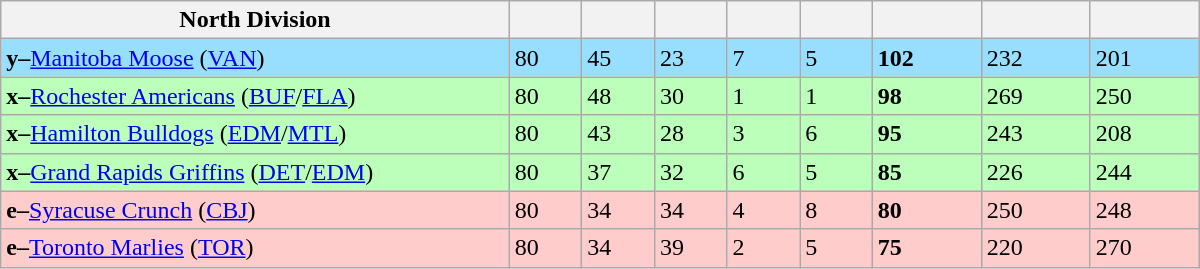<table class="wikitable" style="width:50em">
<tr>
<th width="35%">North Division</th>
<th width="5%"></th>
<th width="5%"></th>
<th width="5%"></th>
<th width="5%"></th>
<th width="5%"></th>
<th width="7.5%"></th>
<th width="7.5%"></th>
<th width="7.5%"></th>
</tr>
<tr bgcolor="#97DEFF">
<td><strong>y–</strong><a href='#'>Manitoba Moose</a> (<a href='#'>VAN</a>)</td>
<td>80</td>
<td>45</td>
<td>23</td>
<td>7</td>
<td>5</td>
<td><strong>102</strong></td>
<td>232</td>
<td>201</td>
</tr>
<tr bgcolor="#bbffbb">
<td><strong>x–</strong><a href='#'>Rochester Americans</a> (<a href='#'>BUF</a>/<a href='#'>FLA</a>)</td>
<td>80</td>
<td>48</td>
<td>30</td>
<td>1</td>
<td>1</td>
<td><strong>98</strong></td>
<td>269</td>
<td>250</td>
</tr>
<tr bgcolor="#bbffbb">
<td><strong>x–</strong><a href='#'>Hamilton Bulldogs</a> (<a href='#'>EDM</a>/<a href='#'>MTL</a>)</td>
<td>80</td>
<td>43</td>
<td>28</td>
<td>3</td>
<td>6</td>
<td><strong>95</strong></td>
<td>243</td>
<td>208</td>
</tr>
<tr bgcolor="#bbffbb">
<td><strong>x–</strong><a href='#'>Grand Rapids Griffins</a> (<a href='#'>DET</a>/<a href='#'>EDM</a>)</td>
<td>80</td>
<td>37</td>
<td>32</td>
<td>6</td>
<td>5</td>
<td><strong>85</strong></td>
<td>226</td>
<td>244</td>
</tr>
<tr bgcolor=#ffcccc>
<td><strong>e–</strong><a href='#'>Syracuse Crunch</a> (<a href='#'>CBJ</a>)</td>
<td>80</td>
<td>34</td>
<td>34</td>
<td>4</td>
<td>8</td>
<td><strong>80</strong></td>
<td>250</td>
<td>248</td>
</tr>
<tr bgcolor=#ffcccc>
<td><strong>e–</strong><a href='#'>Toronto Marlies</a> (<a href='#'>TOR</a>)</td>
<td>80</td>
<td>34</td>
<td>39</td>
<td>2</td>
<td>5</td>
<td><strong>75</strong></td>
<td>220</td>
<td>270</td>
</tr>
</table>
